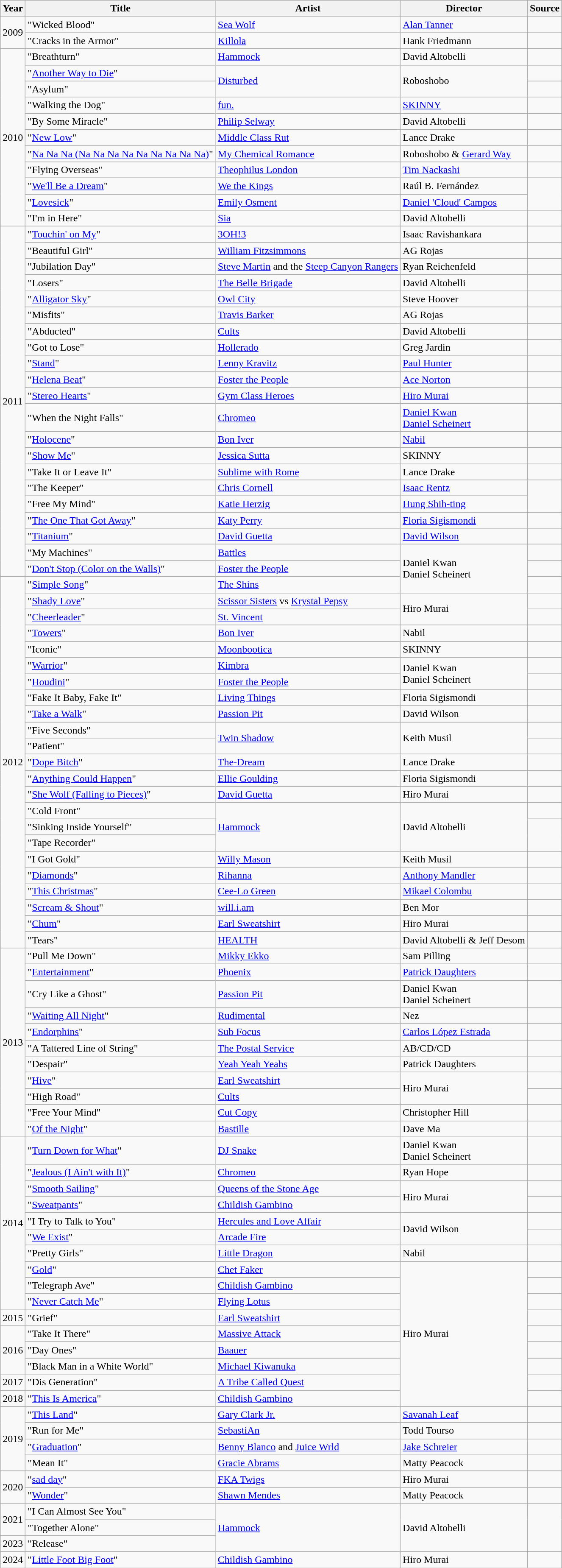<table class="wikitable">
<tr>
<th>Year</th>
<th>Title</th>
<th>Artist</th>
<th>Director</th>
<th>Source</th>
</tr>
<tr>
<td rowspan=2>2009</td>
<td>"Wicked Blood"</td>
<td><a href='#'>Sea Wolf</a></td>
<td><a href='#'>Alan Tanner</a></td>
<td></td>
</tr>
<tr>
<td>"Cracks in the Armor"</td>
<td><a href='#'>Killola</a></td>
<td>Hank Friedmann</td>
<td></td>
</tr>
<tr>
<td rowspan=11>2010</td>
<td>"Breathturn"</td>
<td><a href='#'>Hammock</a></td>
<td>David Altobelli</td>
<td></td>
</tr>
<tr>
<td>"<a href='#'>Another Way to Die</a>"</td>
<td rowspan=2><a href='#'>Disturbed</a></td>
<td rowspan=2>Roboshobo</td>
<td></td>
</tr>
<tr>
<td>"Asylum"</td>
</tr>
<tr>
<td>"Walking the Dog"</td>
<td><a href='#'>fun.</a></td>
<td><a href='#'>SKINNY</a></td>
<td></td>
</tr>
<tr>
<td>"By Some Miracle"</td>
<td><a href='#'>Philip Selway</a></td>
<td>David Altobelli</td>
<td></td>
</tr>
<tr>
<td>"<a href='#'>New Low</a>"</td>
<td><a href='#'>Middle Class Rut</a></td>
<td>Lance Drake</td>
<td></td>
</tr>
<tr>
<td>"<a href='#'>Na Na Na (Na Na Na Na Na Na Na Na Na)</a>"</td>
<td><a href='#'>My Chemical Romance</a></td>
<td>Roboshobo & <a href='#'>Gerard Way</a></td>
<td></td>
</tr>
<tr>
<td>"Flying Overseas"</td>
<td><a href='#'>Theophilus London</a></td>
<td><a href='#'>Tim Nackashi</a></td>
<td></td>
</tr>
<tr>
<td>"<a href='#'>We'll Be a Dream</a>"</td>
<td><a href='#'>We the Kings</a></td>
<td>Raúl B. Fernández</td>
</tr>
<tr>
<td>"<a href='#'>Lovesick</a>"</td>
<td><a href='#'>Emily Osment</a></td>
<td><a href='#'>Daniel 'Cloud' Campos</a></td>
</tr>
<tr>
<td>"I'm in Here"</td>
<td><a href='#'>Sia</a></td>
<td>David Altobelli</td>
<td></td>
</tr>
<tr>
<td rowspan="21">2011</td>
<td>"<a href='#'>Touchin' on My</a>"</td>
<td><a href='#'>3OH!3</a></td>
<td>Isaac Ravishankara</td>
<td></td>
</tr>
<tr>
<td>"Beautiful Girl"</td>
<td><a href='#'>William Fitzsimmons</a></td>
<td>AG Rojas</td>
<td></td>
</tr>
<tr>
<td>"Jubilation Day"</td>
<td><a href='#'>Steve Martin</a> and the <a href='#'>Steep Canyon Rangers</a></td>
<td>Ryan Reichenfeld</td>
<td></td>
</tr>
<tr>
<td>"Losers"</td>
<td><a href='#'>The Belle Brigade</a></td>
<td>David Altobelli</td>
<td></td>
</tr>
<tr>
<td>"<a href='#'>Alligator Sky</a>"</td>
<td><a href='#'>Owl City</a></td>
<td>Steve Hoover</td>
<td></td>
</tr>
<tr>
<td>"Misfits"</td>
<td><a href='#'>Travis Barker</a></td>
<td>AG Rojas</td>
<td></td>
</tr>
<tr>
<td>"Abducted"</td>
<td><a href='#'>Cults</a></td>
<td>David Altobelli</td>
<td></td>
</tr>
<tr>
<td>"Got to Lose"</td>
<td><a href='#'>Hollerado</a></td>
<td>Greg Jardin</td>
<td></td>
</tr>
<tr>
<td>"<a href='#'>Stand</a>"</td>
<td><a href='#'>Lenny Kravitz</a></td>
<td><a href='#'>Paul Hunter</a></td>
<td></td>
</tr>
<tr>
<td>"<a href='#'>Helena Beat</a>"</td>
<td><a href='#'>Foster the People</a></td>
<td><a href='#'>Ace Norton</a></td>
<td></td>
</tr>
<tr>
<td>"<a href='#'>Stereo Hearts</a>"</td>
<td><a href='#'>Gym Class Heroes</a></td>
<td><a href='#'>Hiro Murai</a></td>
<td></td>
</tr>
<tr>
<td>"When the Night Falls"</td>
<td><a href='#'>Chromeo</a></td>
<td><a href='#'>Daniel Kwan<br>Daniel Scheinert</a></td>
<td></td>
</tr>
<tr>
<td>"<a href='#'>Holocene</a>"</td>
<td><a href='#'>Bon Iver</a></td>
<td><a href='#'>Nabil</a></td>
<td></td>
</tr>
<tr>
<td>"<a href='#'>Show Me</a>"</td>
<td><a href='#'>Jessica Sutta</a></td>
<td>SKINNY</td>
<td></td>
</tr>
<tr>
<td>"Take It or Leave It"</td>
<td><a href='#'>Sublime with Rome</a></td>
<td>Lance Drake</td>
<td></td>
</tr>
<tr>
<td>"The Keeper"</td>
<td><a href='#'>Chris Cornell</a></td>
<td><a href='#'>Isaac Rentz</a></td>
</tr>
<tr>
<td>"Free My Mind"</td>
<td><a href='#'>Katie Herzig</a></td>
<td><a href='#'>Hung Shih-ting</a></td>
</tr>
<tr>
<td>"<a href='#'>The One That Got Away</a>"</td>
<td><a href='#'>Katy Perry</a></td>
<td><a href='#'>Floria Sigismondi</a></td>
<td></td>
</tr>
<tr>
<td>"<a href='#'>Titanium</a>"</td>
<td><a href='#'>David Guetta</a></td>
<td><a href='#'>David Wilson</a></td>
<td></td>
</tr>
<tr>
<td>"My Machines"</td>
<td><a href='#'>Battles</a></td>
<td rowspan=3>Daniel Kwan<br>Daniel Scheinert</td>
<td></td>
</tr>
<tr>
<td>"<a href='#'>Don't Stop (Color on the Walls)</a>"</td>
<td><a href='#'>Foster the People</a></td>
<td></td>
</tr>
<tr>
<td rowspan="23">2012</td>
<td>"<a href='#'>Simple Song</a>"</td>
<td><a href='#'>The Shins</a></td>
<td></td>
</tr>
<tr>
<td>"<a href='#'>Shady Love</a>"</td>
<td><a href='#'>Scissor Sisters</a> vs <a href='#'>Krystal Pepsy</a></td>
<td rowspan="2">Hiro Murai</td>
<td></td>
</tr>
<tr>
<td>"<a href='#'>Cheerleader</a>"</td>
<td><a href='#'>St. Vincent</a></td>
<td></td>
</tr>
<tr>
<td>"<a href='#'>Towers</a>"</td>
<td><a href='#'>Bon Iver</a></td>
<td>Nabil</td>
<td></td>
</tr>
<tr>
<td>"Iconic"</td>
<td><a href='#'>Moonbootica</a></td>
<td>SKINNY</td>
<td></td>
</tr>
<tr>
<td>"<a href='#'>Warrior</a>"</td>
<td><a href='#'>Kimbra</a></td>
<td rowspan=2>Daniel Kwan<br>Daniel Scheinert</td>
<td></td>
</tr>
<tr>
<td>"<a href='#'>Houdini</a>"</td>
<td><a href='#'>Foster the People</a></td>
</tr>
<tr>
<td>"Fake It Baby, Fake It"</td>
<td><a href='#'>Living Things</a></td>
<td>Floria Sigismondi</td>
<td></td>
</tr>
<tr>
<td>"<a href='#'>Take a Walk</a>"</td>
<td><a href='#'>Passion Pit</a></td>
<td>David Wilson</td>
<td></td>
</tr>
<tr>
<td>"Five Seconds"</td>
<td rowspan="2"><a href='#'>Twin Shadow</a></td>
<td rowspan="2">Keith Musil</td>
<td></td>
</tr>
<tr>
<td>"Patient"</td>
<td></td>
</tr>
<tr>
<td>"<a href='#'>Dope Bitch</a>"</td>
<td><a href='#'>The-Dream</a></td>
<td>Lance Drake</td>
<td></td>
</tr>
<tr>
<td>"<a href='#'>Anything Could Happen</a>"</td>
<td><a href='#'>Ellie Goulding</a></td>
<td>Floria Sigismondi</td>
<td></td>
</tr>
<tr>
<td>"<a href='#'>She Wolf (Falling to Pieces)</a>"</td>
<td><a href='#'>David Guetta</a></td>
<td>Hiro Murai</td>
<td></td>
</tr>
<tr>
<td>"Cold Front"</td>
<td rowspan="3"><a href='#'>Hammock</a></td>
<td rowspan="3">David Altobelli</td>
<td></td>
</tr>
<tr>
<td>"Sinking Inside Yourself"</td>
</tr>
<tr>
<td>"Tape Recorder"</td>
</tr>
<tr>
<td>"I Got Gold"</td>
<td><a href='#'>Willy Mason</a></td>
<td>Keith Musil</td>
<td></td>
</tr>
<tr>
<td>"<a href='#'>Diamonds</a>"</td>
<td><a href='#'>Rihanna</a></td>
<td><a href='#'>Anthony Mandler</a></td>
<td></td>
</tr>
<tr>
<td>"<a href='#'>This Christmas</a>"</td>
<td><a href='#'>Cee-Lo Green</a></td>
<td><a href='#'>Mikael Colombu</a></td>
<td></td>
</tr>
<tr>
<td>"<a href='#'>Scream & Shout</a>"</td>
<td><a href='#'>will.i.am</a></td>
<td>Ben Mor</td>
<td></td>
</tr>
<tr>
<td>"<a href='#'>Chum</a>"</td>
<td><a href='#'>Earl Sweatshirt</a></td>
<td>Hiro Murai</td>
<td></td>
</tr>
<tr>
<td>"Tears"</td>
<td><a href='#'>HEALTH</a></td>
<td>David Altobelli & Jeff Desom</td>
<td></td>
</tr>
<tr>
<td rowspan="11">2013</td>
<td>"Pull Me Down"</td>
<td><a href='#'>Mikky Ekko</a></td>
<td>Sam Pilling</td>
<td></td>
</tr>
<tr>
<td>"<a href='#'>Entertainment</a>"</td>
<td><a href='#'>Phoenix</a></td>
<td><a href='#'>Patrick Daughters</a></td>
<td></td>
</tr>
<tr>
<td>"Cry Like a Ghost"</td>
<td><a href='#'>Passion Pit</a></td>
<td>Daniel Kwan<br>Daniel Scheinert</td>
<td></td>
</tr>
<tr>
<td>"<a href='#'>Waiting All Night</a>"</td>
<td><a href='#'>Rudimental</a></td>
<td>Nez</td>
<td></td>
</tr>
<tr>
<td>"<a href='#'>Endorphins</a>"</td>
<td><a href='#'>Sub Focus</a></td>
<td><a href='#'>Carlos López Estrada</a></td>
<td></td>
</tr>
<tr>
<td>"A Tattered Line of String"</td>
<td><a href='#'>The Postal Service</a></td>
<td>AB/CD/CD</td>
<td></td>
</tr>
<tr>
<td>"Despair"</td>
<td><a href='#'>Yeah Yeah Yeahs</a></td>
<td>Patrick Daughters</td>
<td></td>
</tr>
<tr>
<td>"<a href='#'>Hive</a>"</td>
<td><a href='#'>Earl Sweatshirt</a></td>
<td rowspan=2>Hiro Murai</td>
<td></td>
</tr>
<tr>
<td>"High Road"</td>
<td><a href='#'>Cults</a></td>
<td></td>
</tr>
<tr>
<td>"Free Your Mind"</td>
<td><a href='#'>Cut Copy</a></td>
<td>Christopher Hill</td>
<td></td>
</tr>
<tr>
<td>"<a href='#'>Of the Night</a>"</td>
<td><a href='#'>Bastille</a></td>
<td>Dave Ma</td>
<td></td>
</tr>
<tr>
<td rowspan="10">2014</td>
<td>"<a href='#'>Turn Down for What</a>"</td>
<td><a href='#'>DJ Snake</a></td>
<td>Daniel Kwan<br>Daniel Scheinert</td>
<td></td>
</tr>
<tr>
<td>"<a href='#'>Jealous (I Ain't with It)</a>"</td>
<td><a href='#'>Chromeo</a></td>
<td>Ryan Hope</td>
<td></td>
</tr>
<tr>
<td>"<a href='#'>Smooth Sailing</a>"</td>
<td><a href='#'>Queens of the Stone Age</a></td>
<td rowspan=2>Hiro Murai</td>
<td></td>
</tr>
<tr>
<td>"<a href='#'>Sweatpants</a>"</td>
<td><a href='#'>Childish Gambino</a></td>
<td></td>
</tr>
<tr>
<td>"I Try to Talk to You"</td>
<td><a href='#'>Hercules and Love Affair</a></td>
<td rowspan=2>David Wilson</td>
<td></td>
</tr>
<tr>
<td>"<a href='#'>We Exist</a>"</td>
<td><a href='#'>Arcade Fire</a></td>
<td></td>
</tr>
<tr>
<td>"Pretty Girls"</td>
<td><a href='#'>Little Dragon</a></td>
<td>Nabil</td>
<td></td>
</tr>
<tr>
<td>"<a href='#'>Gold</a>"</td>
<td><a href='#'>Chet Faker</a></td>
<td rowspan=9>Hiro Murai</td>
<td></td>
</tr>
<tr>
<td>"Telegraph Ave"</td>
<td><a href='#'>Childish Gambino</a></td>
<td></td>
</tr>
<tr>
<td>"<a href='#'>Never Catch Me</a>"</td>
<td><a href='#'>Flying Lotus</a></td>
<td></td>
</tr>
<tr>
<td>2015</td>
<td>"Grief"</td>
<td><a href='#'>Earl Sweatshirt</a></td>
<td></td>
</tr>
<tr>
<td rowspan="3">2016</td>
<td>"Take It There"</td>
<td><a href='#'>Massive Attack</a></td>
<td></td>
</tr>
<tr>
<td>"Day Ones"</td>
<td><a href='#'>Baauer</a></td>
<td></td>
</tr>
<tr>
<td>"Black Man in a White World"</td>
<td><a href='#'>Michael Kiwanuka</a></td>
<td></td>
</tr>
<tr>
<td>2017</td>
<td>"Dis Generation"</td>
<td><a href='#'>A Tribe Called Quest</a></td>
<td></td>
</tr>
<tr>
<td>2018</td>
<td>"<a href='#'>This Is America</a>"</td>
<td><a href='#'>Childish Gambino</a></td>
<td></td>
</tr>
<tr>
<td rowspan="4">2019</td>
<td>"<a href='#'>This Land</a>"</td>
<td><a href='#'>Gary Clark Jr.</a></td>
<td><a href='#'>Savanah Leaf</a></td>
<td></td>
</tr>
<tr>
<td>"Run for Me"</td>
<td><a href='#'>SebastiAn</a></td>
<td>Todd Tourso</td>
<td></td>
</tr>
<tr>
<td>"<a href='#'>Graduation</a>"</td>
<td><a href='#'>Benny Blanco</a> and <a href='#'>Juice Wrld</a></td>
<td><a href='#'>Jake Schreier</a></td>
<td></td>
</tr>
<tr>
<td>"Mean It"</td>
<td><a href='#'>Gracie Abrams</a></td>
<td>Matty Peacock</td>
<td></td>
</tr>
<tr>
<td rowspan="2">2020</td>
<td>"<a href='#'>sad day</a>"</td>
<td><a href='#'>FKA Twigs</a></td>
<td>Hiro Murai</td>
<td></td>
</tr>
<tr>
<td>"<a href='#'>Wonder</a>"</td>
<td><a href='#'>Shawn Mendes</a></td>
<td>Matty Peacock</td>
<td></td>
</tr>
<tr>
<td rowspan="2">2021</td>
<td>"I Can Almost See You"</td>
<td rowspan="3"><a href='#'>Hammock</a></td>
<td rowspan="3">David Altobelli</td>
</tr>
<tr>
<td>"Together Alone"</td>
</tr>
<tr>
<td>2023</td>
<td>"Release"</td>
</tr>
<tr>
<td>2024</td>
<td>"<a href='#'>Little Foot Big Foot</a>"</td>
<td><a href='#'>Childish Gambino</a></td>
<td>Hiro Murai</td>
<td></td>
</tr>
</table>
